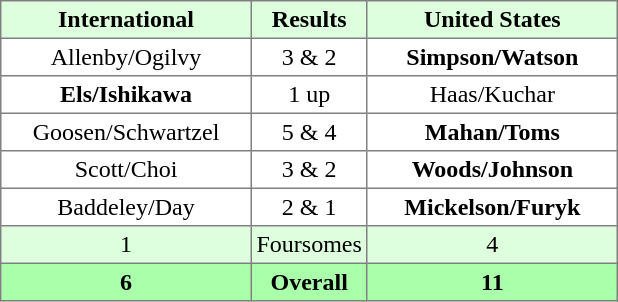<table border="1" cellpadding="3" style="border-collapse:collapse; text-align:center;">
<tr style="background:#ddffdd;">
<th width=160>International</th>
<th>Results</th>
<th width=160>United States</th>
</tr>
<tr>
<td>Allenby/Ogilvy</td>
<td>3 & 2</td>
<td><strong>Simpson/Watson</strong></td>
</tr>
<tr>
<td><strong>Els/Ishikawa</strong></td>
<td>1 up</td>
<td>Haas/Kuchar</td>
</tr>
<tr>
<td>Goosen/Schwartzel</td>
<td>5 & 4</td>
<td><strong>Mahan/Toms</strong></td>
</tr>
<tr>
<td>Scott/Choi</td>
<td>3 & 2</td>
<td><strong>Woods/Johnson</strong></td>
</tr>
<tr>
<td>Baddeley/Day</td>
<td>2 & 1</td>
<td><strong>Mickelson/Furyk</strong></td>
</tr>
<tr style="background:#ddffdd;">
<td>1</td>
<td>Foursomes</td>
<td>4</td>
</tr>
<tr style="background:#aaffaa;">
<th>6</th>
<th>Overall</th>
<th>11</th>
</tr>
</table>
